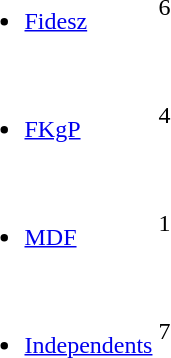<table>
<tr>
<td><br><ul><li><a href='#'>Fidesz</a></li></ul></td>
<td><div>6</div></td>
</tr>
<tr>
<td><br><ul><li><a href='#'>FKgP</a></li></ul></td>
<td><div>4</div></td>
</tr>
<tr>
<td><br><ul><li><a href='#'>MDF</a></li></ul></td>
<td><div>1</div></td>
</tr>
<tr>
<td><br><ul><li><a href='#'>Independents</a></li></ul></td>
<td><div>7</div></td>
</tr>
</table>
